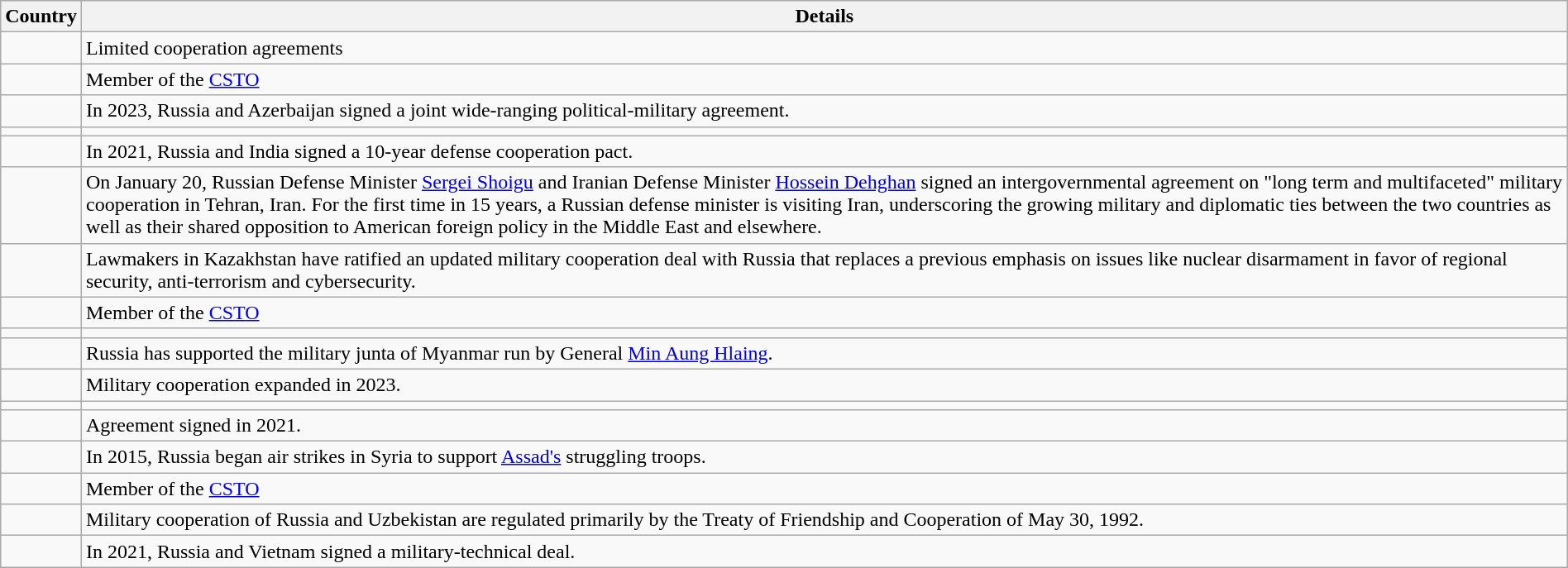<table class="wikitable" style="margin:auto; width:100%;">
<tr>
<th>Country</th>
<th>Details</th>
</tr>
<tr>
<td></td>
<td>Limited cooperation agreements</td>
</tr>
<tr>
<td></td>
<td>Member of the <a href='#'>CSTO</a></td>
</tr>
<tr>
<td></td>
<td>In 2023, Russia and Azerbaijan signed a joint wide-ranging political-military agreement.</td>
</tr>
<tr>
<td></td>
<td></td>
</tr>
<tr>
<td></td>
<td>In 2021, Russia and India signed a 10-year defense cooperation pact.</td>
</tr>
<tr>
<td></td>
<td>On January 20, Russian Defense Minister <a href='#'>Sergei Shoigu</a> and Iranian Defense Minister <a href='#'>Hossein Dehghan</a> signed an intergovernmental agreement on "long term and multifaceted" military cooperation in Tehran, Iran. For the first time in 15 years, a Russian defense minister is visiting Iran, underscoring the growing military and diplomatic ties between the two countries as well as their shared opposition to American foreign policy in the Middle East and elsewhere.</td>
</tr>
<tr>
<td></td>
<td>Lawmakers in Kazakhstan have ratified an updated military cooperation deal with Russia that replaces a previous emphasis on issues like nuclear disarmament in favor of regional security, anti-terrorism and cybersecurity.</td>
</tr>
<tr>
<td></td>
<td>Member of the <a href='#'>CSTO</a></td>
</tr>
<tr>
<td></td>
<td></td>
</tr>
<tr>
<td></td>
<td>Russia has supported the military junta of Myanmar run by General <a href='#'>Min Aung Hlaing</a>.</td>
</tr>
<tr>
<td></td>
<td>Military cooperation expanded in 2023.</td>
</tr>
<tr>
<td></td>
<td></td>
</tr>
<tr>
<td></td>
<td>Agreement signed in 2021.</td>
</tr>
<tr>
<td></td>
<td>In 2015, Russia began air strikes in Syria to support <a href='#'>Assad's</a> struggling troops.</td>
</tr>
<tr>
<td></td>
<td>Member of the <a href='#'>CSTO</a></td>
</tr>
<tr>
<td></td>
<td>Military cooperation of Russia and Uzbekistan are regulated primarily by the Treaty of Friendship and Cooperation of May 30, 1992.</td>
</tr>
<tr>
<td></td>
<td>In 2021, Russia and Vietnam signed a military-technical deal.</td>
</tr>
</table>
